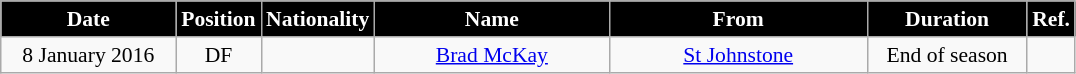<table class="wikitable"  style="text-align:center; font-size:90%; ">
<tr>
<th style="background:#000000; color:#FFFFFF; width:110px;">Date</th>
<th style="background:#000000; color:#FFFFFF; width:50px;">Position</th>
<th style="background:#000000; color:#FFFFFF; width:50px;">Nationality</th>
<th style="background:#000000; color:#FFFFFF; width:150px;">Name</th>
<th style="background:#000000; color:#FFFFFF; width:165px;">From</th>
<th style="background:#000000; color:#FFFFFF; width:100px;">Duration</th>
<th style="background:#000000; color:#FFFFFF; width:25px;">Ref.</th>
</tr>
<tr>
<td>8 January 2016</td>
<td>DF</td>
<td></td>
<td><a href='#'>Brad McKay</a></td>
<td><a href='#'>St Johnstone</a></td>
<td>End of season</td>
<td></td>
</tr>
</table>
